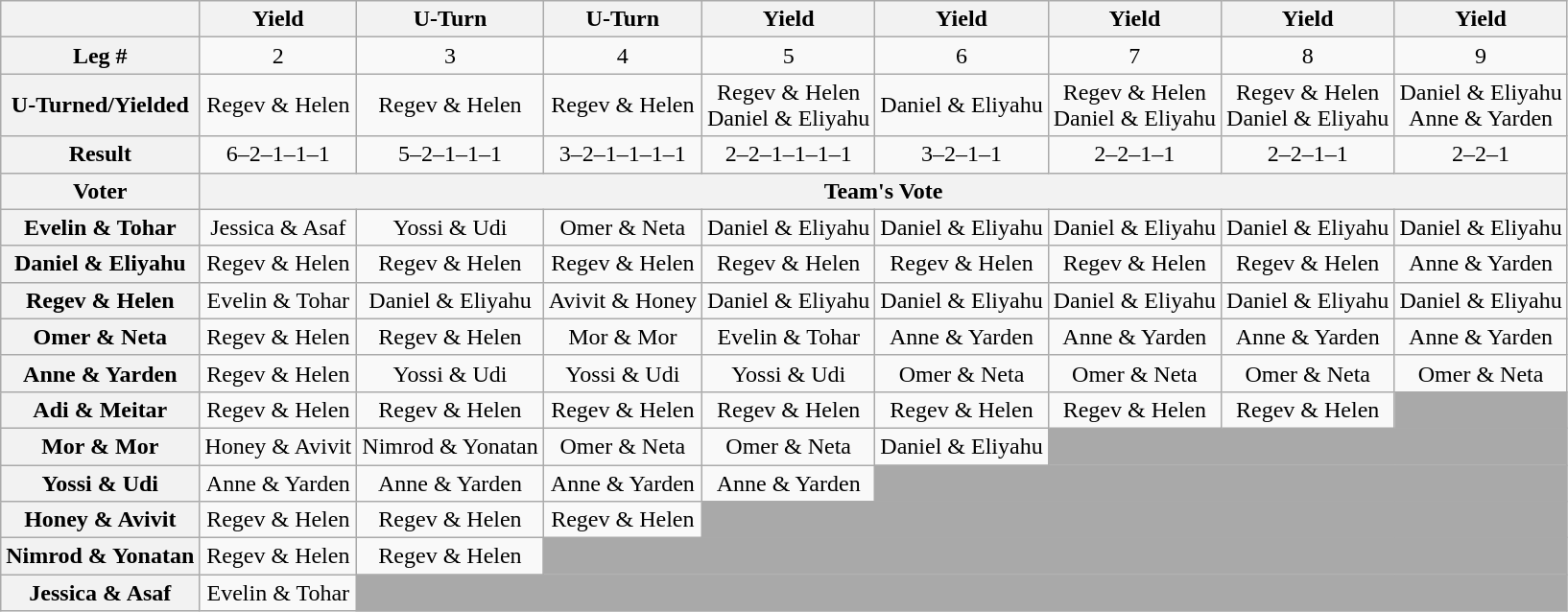<table class="wikitable" style="text-align:center">
<tr>
<th></th>
<th>Yield</th>
<th>U-Turn</th>
<th>U-Turn</th>
<th>Yield</th>
<th>Yield</th>
<th>Yield</th>
<th>Yield</th>
<th>Yield</th>
</tr>
<tr>
<th align="left">Leg #</th>
<td>2</td>
<td>3</td>
<td>4</td>
<td>5</td>
<td>6</td>
<td>7</td>
<td>8</td>
<td>9</td>
</tr>
<tr>
<th align="left">U-Turned/Yielded</th>
<td>Regev & Helen</td>
<td>Regev & Helen</td>
<td>Regev & Helen</td>
<td>Regev & Helen<br>Daniel & Eliyahu</td>
<td>Daniel & Eliyahu</td>
<td>Regev & Helen<br>Daniel & Eliyahu</td>
<td>Regev & Helen<br>Daniel & Eliyahu</td>
<td>Daniel & Eliyahu<br>Anne & Yarden</td>
</tr>
<tr>
<th align="left">Result</th>
<td>6–2–1–1–1</td>
<td>5–2–1–1–1</td>
<td>3–2–1–1–1–1</td>
<td>2–2–1–1–1–1</td>
<td>3–2–1–1</td>
<td>2–2–1–1</td>
<td>2–2–1–1</td>
<td>2–2–1</td>
</tr>
<tr>
<th>Voter</th>
<th colspan=10>Team's Vote</th>
</tr>
<tr>
<th>Evelin & Tohar</th>
<td>Jessica & Asaf</td>
<td>Yossi & Udi</td>
<td>Omer & Neta</td>
<td>Daniel & Eliyahu</td>
<td>Daniel & Eliyahu</td>
<td>Daniel & Eliyahu</td>
<td>Daniel & Eliyahu</td>
<td>Daniel & Eliyahu</td>
</tr>
<tr>
<th>Daniel & Eliyahu</th>
<td>Regev & Helen</td>
<td>Regev & Helen</td>
<td>Regev & Helen</td>
<td>Regev & Helen</td>
<td>Regev & Helen</td>
<td>Regev & Helen</td>
<td>Regev & Helen</td>
<td>Anne & Yarden</td>
</tr>
<tr>
<th>Regev & Helen</th>
<td>Evelin & Tohar</td>
<td>Daniel & Eliyahu</td>
<td>Avivit & Honey</td>
<td>Daniel & Eliyahu</td>
<td>Daniel & Eliyahu</td>
<td>Daniel & Eliyahu</td>
<td>Daniel & Eliyahu</td>
<td>Daniel & Eliyahu</td>
</tr>
<tr>
<th>Omer & Neta</th>
<td>Regev & Helen</td>
<td>Regev & Helen</td>
<td>Mor & Mor</td>
<td>Evelin & Tohar</td>
<td>Anne & Yarden</td>
<td>Anne & Yarden</td>
<td>Anne & Yarden</td>
<td>Anne & Yarden</td>
</tr>
<tr>
<th>Anne & Yarden</th>
<td>Regev & Helen</td>
<td>Yossi & Udi</td>
<td>Yossi & Udi</td>
<td>Yossi & Udi</td>
<td>Omer & Neta</td>
<td>Omer & Neta</td>
<td>Omer & Neta</td>
<td>Omer & Neta</td>
</tr>
<tr>
<th>Adi & Meitar</th>
<td>Regev & Helen</td>
<td>Regev & Helen</td>
<td>Regev & Helen</td>
<td>Regev & Helen</td>
<td>Regev & Helen</td>
<td>Regev & Helen</td>
<td>Regev & Helen</td>
<td colspan=4 bgcolor="darkgray"></td>
</tr>
<tr>
<th>Mor & Mor</th>
<td>Honey & Avivit</td>
<td>Nimrod & Yonatan</td>
<td>Omer & Neta</td>
<td>Omer & Neta</td>
<td>Daniel & Eliyahu</td>
<td colspan=5 bgcolor="darkgray"></td>
</tr>
<tr>
<th>Yossi & Udi</th>
<td>Anne & Yarden</td>
<td>Anne & Yarden</td>
<td>Anne & Yarden</td>
<td>Anne & Yarden</td>
<td colspan=6 bgcolor="darkgray"></td>
</tr>
<tr>
<th>Honey & Avivit</th>
<td>Regev & Helen</td>
<td>Regev & Helen</td>
<td>Regev & Helen</td>
<td colspan=7 bgcolor="darkgray"></td>
</tr>
<tr>
<th>Nimrod & Yonatan</th>
<td>Regev & Helen</td>
<td>Regev & Helen</td>
<td colspan=8 bgcolor="darkgray"></td>
</tr>
<tr>
<th>Jessica & Asaf</th>
<td>Evelin & Tohar</td>
<td colspan=9 bgcolor="darkgray"></td>
</tr>
</table>
